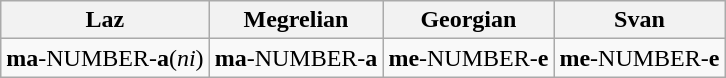<table class="wikitable" style="text-align:center;">
<tr>
<th>Laz</th>
<th>Megrelian</th>
<th>Georgian</th>
<th>Svan</th>
</tr>
<tr>
<td><strong>ma</strong>-NUMBER-<strong>a</strong>(<em>ni</em>)</td>
<td><strong>ma</strong>-NUMBER-<strong>a</strong></td>
<td><strong>me</strong>-NUMBER-<strong>e</strong></td>
<td><strong>me</strong>-NUMBER-<strong>e</strong></td>
</tr>
</table>
